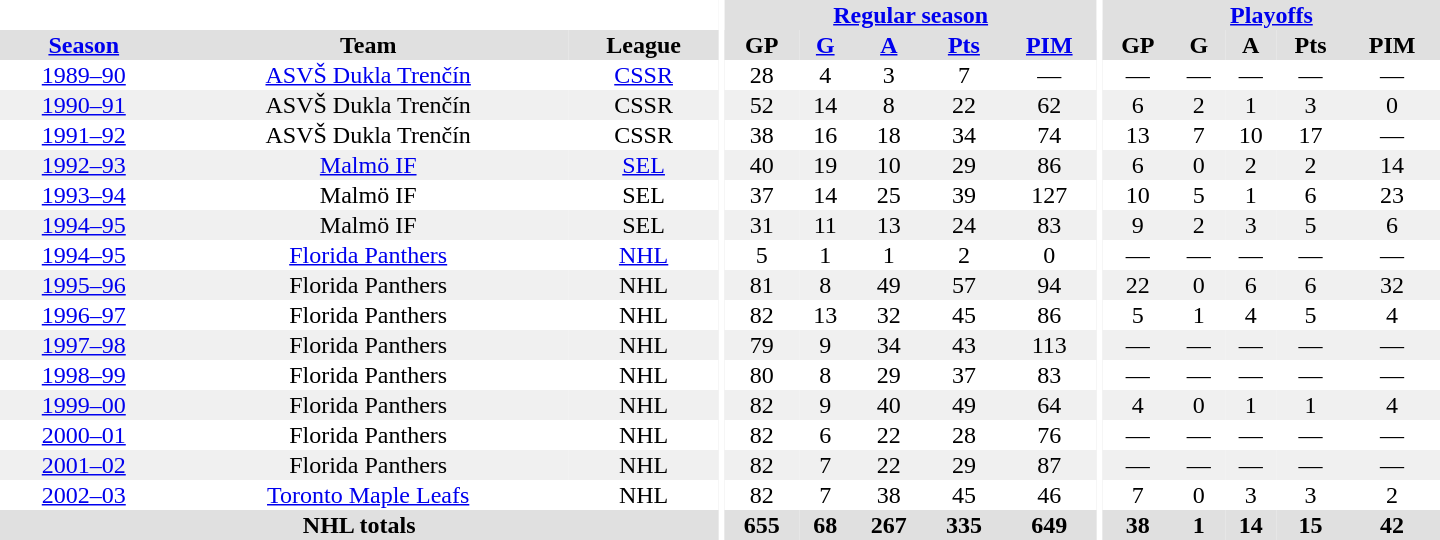<table border="0" cellpadding="1" cellspacing="0" style="text-align:center; width:60em">
<tr bgcolor="#e0e0e0">
<th colspan="3" bgcolor="#ffffff"></th>
<th rowspan="100" bgcolor="#ffffff"></th>
<th colspan="5"><a href='#'>Regular season</a></th>
<th rowspan="100" bgcolor="#ffffff"></th>
<th colspan="5"><a href='#'>Playoffs</a></th>
</tr>
<tr bgcolor="#e0e0e0">
<th><a href='#'>Season</a></th>
<th>Team</th>
<th>League</th>
<th>GP</th>
<th><a href='#'>G</a></th>
<th><a href='#'>A</a></th>
<th><a href='#'>Pts</a></th>
<th><a href='#'>PIM</a></th>
<th>GP</th>
<th>G</th>
<th>A</th>
<th>Pts</th>
<th>PIM</th>
</tr>
<tr>
<td><a href='#'>1989–90</a></td>
<td><a href='#'>ASVŠ Dukla Trenčín</a></td>
<td><a href='#'>CSSR</a></td>
<td>28</td>
<td>4</td>
<td>3</td>
<td>7</td>
<td>—</td>
<td>—</td>
<td>—</td>
<td>—</td>
<td>—</td>
<td>—</td>
</tr>
<tr bgcolor="#f0f0f0">
<td><a href='#'>1990–91</a></td>
<td>ASVŠ Dukla Trenčín</td>
<td>CSSR</td>
<td>52</td>
<td>14</td>
<td>8</td>
<td>22</td>
<td>62</td>
<td>6</td>
<td>2</td>
<td>1</td>
<td>3</td>
<td>0</td>
</tr>
<tr>
<td><a href='#'>1991–92</a></td>
<td>ASVŠ Dukla Trenčín</td>
<td>CSSR</td>
<td>38</td>
<td>16</td>
<td>18</td>
<td>34</td>
<td>74</td>
<td>13</td>
<td>7</td>
<td>10</td>
<td>17</td>
<td>—</td>
</tr>
<tr bgcolor="#f0f0f0">
<td><a href='#'>1992–93</a></td>
<td><a href='#'>Malmö IF</a></td>
<td><a href='#'>SEL</a></td>
<td>40</td>
<td>19</td>
<td>10</td>
<td>29</td>
<td>86</td>
<td>6</td>
<td>0</td>
<td>2</td>
<td>2</td>
<td>14</td>
</tr>
<tr>
<td><a href='#'>1993–94</a></td>
<td>Malmö IF</td>
<td>SEL</td>
<td>37</td>
<td>14</td>
<td>25</td>
<td>39</td>
<td>127</td>
<td>10</td>
<td>5</td>
<td>1</td>
<td>6</td>
<td>23</td>
</tr>
<tr bgcolor="#f0f0f0">
<td><a href='#'>1994–95</a></td>
<td>Malmö IF</td>
<td>SEL</td>
<td>31</td>
<td>11</td>
<td>13</td>
<td>24</td>
<td>83</td>
<td>9</td>
<td>2</td>
<td>3</td>
<td>5</td>
<td>6</td>
</tr>
<tr>
<td><a href='#'>1994–95</a></td>
<td><a href='#'>Florida Panthers</a></td>
<td><a href='#'>NHL</a></td>
<td>5</td>
<td>1</td>
<td>1</td>
<td>2</td>
<td>0</td>
<td>—</td>
<td>—</td>
<td>—</td>
<td>—</td>
<td>—</td>
</tr>
<tr bgcolor="#f0f0f0">
<td><a href='#'>1995–96</a></td>
<td>Florida Panthers</td>
<td>NHL</td>
<td>81</td>
<td>8</td>
<td>49</td>
<td>57</td>
<td>94</td>
<td>22</td>
<td>0</td>
<td>6</td>
<td>6</td>
<td>32</td>
</tr>
<tr>
<td><a href='#'>1996–97</a></td>
<td>Florida Panthers</td>
<td>NHL</td>
<td>82</td>
<td>13</td>
<td>32</td>
<td>45</td>
<td>86</td>
<td>5</td>
<td>1</td>
<td>4</td>
<td>5</td>
<td>4</td>
</tr>
<tr bgcolor="#f0f0f0">
<td><a href='#'>1997–98</a></td>
<td>Florida Panthers</td>
<td>NHL</td>
<td>79</td>
<td>9</td>
<td>34</td>
<td>43</td>
<td>113</td>
<td>—</td>
<td>—</td>
<td>—</td>
<td>—</td>
<td>—</td>
</tr>
<tr>
<td><a href='#'>1998–99</a></td>
<td>Florida Panthers</td>
<td>NHL</td>
<td>80</td>
<td>8</td>
<td>29</td>
<td>37</td>
<td>83</td>
<td>—</td>
<td>—</td>
<td>—</td>
<td>—</td>
<td>—</td>
</tr>
<tr bgcolor="#f0f0f0">
<td><a href='#'>1999–00</a></td>
<td>Florida Panthers</td>
<td>NHL</td>
<td>82</td>
<td>9</td>
<td>40</td>
<td>49</td>
<td>64</td>
<td>4</td>
<td>0</td>
<td>1</td>
<td>1</td>
<td>4</td>
</tr>
<tr>
<td><a href='#'>2000–01</a></td>
<td>Florida Panthers</td>
<td>NHL</td>
<td>82</td>
<td>6</td>
<td>22</td>
<td>28</td>
<td>76</td>
<td>—</td>
<td>—</td>
<td>—</td>
<td>—</td>
<td>—</td>
</tr>
<tr bgcolor="#f0f0f0">
<td><a href='#'>2001–02</a></td>
<td>Florida Panthers</td>
<td>NHL</td>
<td>82</td>
<td>7</td>
<td>22</td>
<td>29</td>
<td>87</td>
<td>—</td>
<td>—</td>
<td>—</td>
<td>—</td>
<td>—</td>
</tr>
<tr>
<td><a href='#'>2002–03</a></td>
<td><a href='#'>Toronto Maple Leafs</a></td>
<td>NHL</td>
<td>82</td>
<td>7</td>
<td>38</td>
<td>45</td>
<td>46</td>
<td>7</td>
<td>0</td>
<td>3</td>
<td>3</td>
<td>2</td>
</tr>
<tr bgcolor="#e0e0e0">
<th colspan="3">NHL totals</th>
<th>655</th>
<th>68</th>
<th>267</th>
<th>335</th>
<th>649</th>
<th>38</th>
<th>1</th>
<th>14</th>
<th>15</th>
<th>42</th>
</tr>
</table>
